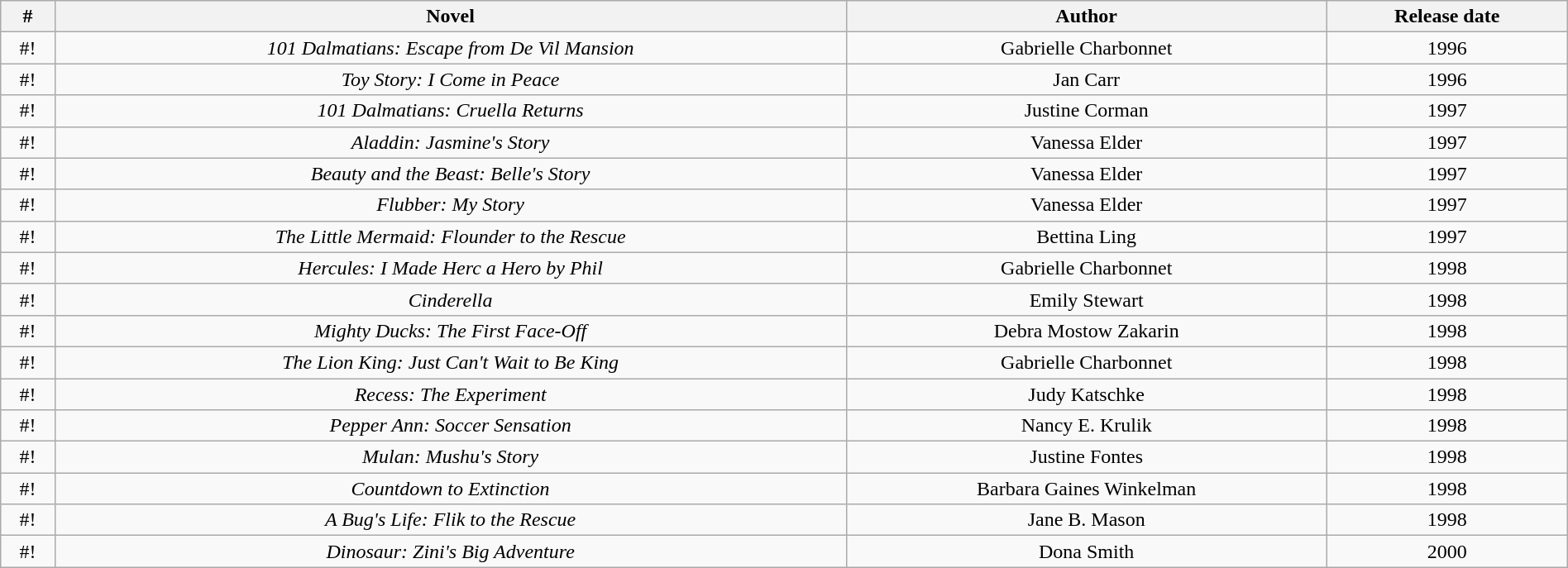<table class="wikitable sortable" width="100%" border="1" style="font-size: 100%; text-align:center">
<tr>
<th>#</th>
<th>Novel</th>
<th>Author</th>
<th>Release date</th>
</tr>
<tr>
<td>#!</td>
<td><em>101 Dalmatians: Escape from De Vil Mansion</em></td>
<td>Gabrielle Charbonnet</td>
<td>1996</td>
</tr>
<tr>
<td>#!</td>
<td><em>Toy Story: I Come in Peace</em></td>
<td>Jan Carr</td>
<td>1996</td>
</tr>
<tr>
<td>#!</td>
<td><em>101 Dalmatians: Cruella Returns</em></td>
<td>Justine Corman</td>
<td>1997</td>
</tr>
<tr>
<td>#!</td>
<td><em>Aladdin: Jasmine's Story</em></td>
<td>Vanessa Elder</td>
<td>1997</td>
</tr>
<tr>
<td>#!</td>
<td><em>Beauty and the Beast: Belle's Story</em></td>
<td>Vanessa Elder</td>
<td>1997</td>
</tr>
<tr>
<td>#!</td>
<td><em>Flubber: My Story</em></td>
<td>Vanessa Elder</td>
<td>1997</td>
</tr>
<tr>
<td>#!</td>
<td><em>The Little Mermaid: Flounder to the Rescue</em></td>
<td>Bettina Ling</td>
<td>1997</td>
</tr>
<tr>
<td>#!</td>
<td><em>Hercules: I Made Herc a Hero by Phil</em></td>
<td>Gabrielle Charbonnet</td>
<td>1998</td>
</tr>
<tr>
<td>#!</td>
<td><em>Cinderella</em></td>
<td>Emily Stewart</td>
<td>1998</td>
</tr>
<tr>
<td>#!</td>
<td><em>Mighty Ducks: The First Face-Off</em></td>
<td>Debra Mostow Zakarin</td>
<td>1998</td>
</tr>
<tr>
<td>#!</td>
<td><em>The Lion King: Just Can't Wait to Be King</em></td>
<td>Gabrielle Charbonnet</td>
<td>1998</td>
</tr>
<tr>
<td>#!</td>
<td><em>Recess: The Experiment</em></td>
<td>Judy Katschke</td>
<td>1998</td>
</tr>
<tr>
<td>#!</td>
<td><em>Pepper Ann: Soccer Sensation</em></td>
<td>Nancy E. Krulik</td>
<td>1998</td>
</tr>
<tr>
<td>#!</td>
<td><em>Mulan: Mushu's Story</em></td>
<td>Justine Fontes</td>
<td>1998</td>
</tr>
<tr>
<td>#!</td>
<td><em>Countdown to Extinction</em></td>
<td>Barbara Gaines Winkelman</td>
<td>1998</td>
</tr>
<tr>
<td>#!</td>
<td><em>A Bug's Life: Flik to the Rescue</em></td>
<td>Jane B. Mason</td>
<td>1998</td>
</tr>
<tr>
<td>#!</td>
<td><em>Dinosaur: Zini's Big Adventure</em></td>
<td>Dona Smith</td>
<td>2000</td>
</tr>
</table>
